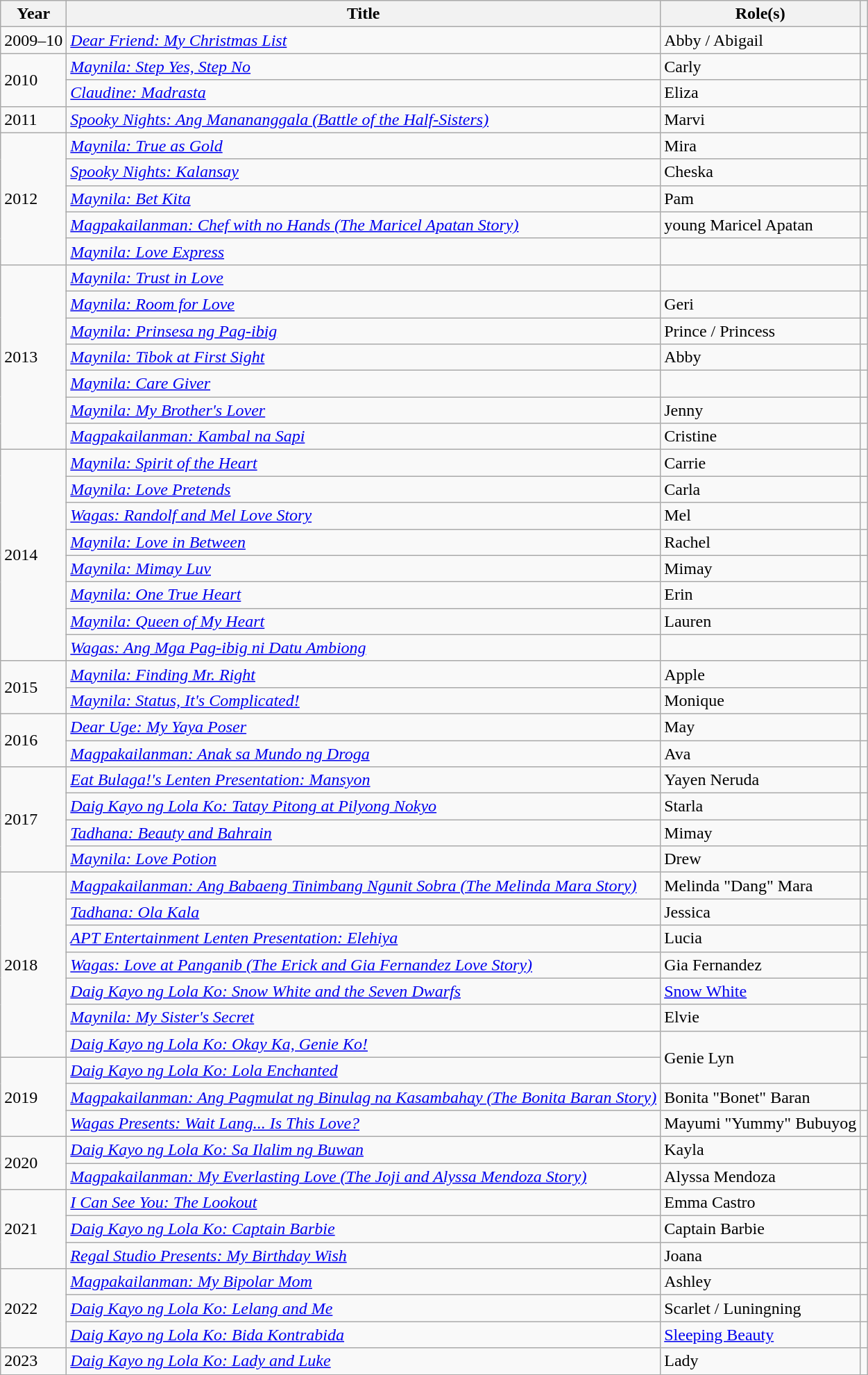<table class="wikitable">
<tr>
<th>Year</th>
<th>Title</th>
<th>Role(s)</th>
<th></th>
</tr>
<tr>
<td>2009–10</td>
<td><em><a href='#'>Dear Friend: My Christmas List</a></em></td>
<td>Abby / Abigail</td>
<td></td>
</tr>
<tr>
<td rowspan="2">2010</td>
<td><em><a href='#'>Maynila: Step Yes, Step No</a></em></td>
<td>Carly</td>
<td></td>
</tr>
<tr>
<td><em><a href='#'>Claudine: Madrasta</a></em></td>
<td>Eliza</td>
<td></td>
</tr>
<tr>
<td>2011</td>
<td><em><a href='#'>Spooky Nights: Ang Manananggala (Battle of the Half-Sisters)</a></em></td>
<td>Marvi</td>
<td></td>
</tr>
<tr>
<td rowspan="5">2012</td>
<td><em><a href='#'>Maynila: True as Gold</a></em></td>
<td>Mira</td>
<td></td>
</tr>
<tr>
<td><em><a href='#'>Spooky Nights: Kalansay</a></em></td>
<td>Cheska</td>
<td></td>
</tr>
<tr>
<td><em><a href='#'>Maynila: Bet Kita</a></em></td>
<td>Pam</td>
<td></td>
</tr>
<tr>
<td><em><a href='#'>Magpakailanman: Chef with no Hands (The Maricel Apatan Story)</a></em></td>
<td>young Maricel Apatan</td>
<td></td>
</tr>
<tr>
<td><em><a href='#'>Maynila: Love Express</a></em></td>
<td></td>
<td></td>
</tr>
<tr>
<td rowspan="7">2013</td>
<td><em><a href='#'>Maynila: Trust in Love</a></em></td>
<td></td>
<td></td>
</tr>
<tr>
<td><em><a href='#'>Maynila: Room for Love</a></em></td>
<td>Geri</td>
<td></td>
</tr>
<tr>
<td><em><a href='#'>Maynila: Prinsesa ng Pag-ibig</a></em></td>
<td>Prince / Princess</td>
<td></td>
</tr>
<tr>
<td><em><a href='#'>Maynila: Tibok at First Sight</a></em></td>
<td>Abby</td>
<td></td>
</tr>
<tr>
<td><em><a href='#'>Maynila: Care Giver</a></em></td>
<td></td>
<td></td>
</tr>
<tr>
<td><em><a href='#'>Maynila: My Brother's Lover</a></em></td>
<td>Jenny</td>
<td></td>
</tr>
<tr>
<td><em><a href='#'>Magpakailanman: Kambal na Sapi</a></em></td>
<td>Cristine</td>
<td></td>
</tr>
<tr>
<td rowspan="8">2014</td>
<td><em><a href='#'>Maynila: Spirit of the Heart</a></em></td>
<td>Carrie</td>
<td></td>
</tr>
<tr>
<td><em><a href='#'>Maynila: Love Pretends</a></em></td>
<td>Carla</td>
<td></td>
</tr>
<tr>
<td><em><a href='#'>Wagas: Randolf and Mel Love Story</a></em></td>
<td>Mel</td>
<td></td>
</tr>
<tr>
<td><em><a href='#'>Maynila: Love in Between</a></em></td>
<td>Rachel</td>
<td></td>
</tr>
<tr>
<td><em><a href='#'>Maynila: Mimay Luv</a></em></td>
<td>Mimay</td>
<td></td>
</tr>
<tr>
<td><em><a href='#'>Maynila: One True Heart</a></em></td>
<td>Erin</td>
<td></td>
</tr>
<tr>
<td><em><a href='#'>Maynila: Queen of My Heart</a></em></td>
<td>Lauren</td>
<td></td>
</tr>
<tr>
<td><em><a href='#'>Wagas: Ang Mga Pag-ibig ni Datu Ambiong</a></em></td>
<td></td>
<td></td>
</tr>
<tr>
<td rowspan="2">2015</td>
<td><em><a href='#'>Maynila: Finding Mr. Right</a></em></td>
<td>Apple</td>
<td></td>
</tr>
<tr>
<td><em><a href='#'>Maynila: Status, It's Complicated!</a></em></td>
<td>Monique</td>
<td></td>
</tr>
<tr>
<td rowspan="2">2016</td>
<td><em><a href='#'>Dear Uge: My Yaya Poser</a></em></td>
<td>May</td>
<td></td>
</tr>
<tr>
<td><em><a href='#'>Magpakailanman: Anak sa Mundo ng Droga</a></em></td>
<td>Ava</td>
<td></td>
</tr>
<tr>
<td rowspan="4">2017</td>
<td><em><a href='#'>Eat Bulaga!'s Lenten Presentation: Mansyon</a></em></td>
<td>Yayen Neruda</td>
<td></td>
</tr>
<tr>
<td><em><a href='#'>Daig Kayo ng Lola Ko: Tatay Pitong at Pilyong Nokyo</a></em></td>
<td>Starla</td>
<td></td>
</tr>
<tr>
<td><em><a href='#'>Tadhana: Beauty and Bahrain</a></em></td>
<td>Mimay</td>
<td></td>
</tr>
<tr>
<td><em><a href='#'>Maynila: Love Potion</a></em></td>
<td>Drew</td>
<td></td>
</tr>
<tr>
<td rowspan="7">2018</td>
<td><em><a href='#'>Magpakailanman: Ang Babaeng Tinimbang Ngunit Sobra (The Melinda Mara Story)</a></em></td>
<td>Melinda "Dang" Mara</td>
<td></td>
</tr>
<tr>
<td><em><a href='#'>Tadhana: Ola Kala</a></em></td>
<td>Jessica</td>
<td></td>
</tr>
<tr>
<td><em><a href='#'>APT Entertainment Lenten Presentation: Elehiya</a></em></td>
<td>Lucia</td>
<td></td>
</tr>
<tr>
<td><em><a href='#'>Wagas: Love at Panganib (The Erick and Gia Fernandez Love Story)</a></em></td>
<td>Gia Fernandez</td>
<td></td>
</tr>
<tr>
<td><em><a href='#'>Daig Kayo ng Lola Ko: Snow White and the Seven Dwarfs</a></em></td>
<td><a href='#'>Snow White</a></td>
<td></td>
</tr>
<tr>
<td><em><a href='#'>Maynila: My Sister's Secret</a></em></td>
<td>Elvie</td>
<td></td>
</tr>
<tr>
<td><em><a href='#'>Daig Kayo ng Lola Ko: Okay Ka, Genie Ko!</a></em></td>
<td rowspan="2">Genie Lyn</td>
<td></td>
</tr>
<tr>
<td rowspan="3">2019</td>
<td><em><a href='#'>Daig Kayo ng Lola Ko: Lola Enchanted</a></em></td>
<td></td>
</tr>
<tr>
<td><em><a href='#'>Magpakailanman: Ang Pagmulat ng Binulag na Kasambahay (The Bonita Baran Story)</a></em></td>
<td>Bonita "Bonet" Baran</td>
<td></td>
</tr>
<tr>
<td><em><a href='#'>Wagas Presents: Wait Lang... Is This Love?</a></em></td>
<td>Mayumi "Yummy" Bubuyog</td>
<td></td>
</tr>
<tr>
<td rowspan="2">2020</td>
<td><em><a href='#'>Daig Kayo ng Lola Ko: Sa Ilalim ng Buwan</a></em></td>
<td>Kayla</td>
<td></td>
</tr>
<tr>
<td><em><a href='#'>Magpakailanman: My Everlasting Love (The Joji and Alyssa Mendoza Story)</a></em></td>
<td>Alyssa Mendoza</td>
<td></td>
</tr>
<tr>
<td rowspan="3">2021</td>
<td><em><a href='#'>I Can See You: The Lookout</a></em></td>
<td>Emma Castro</td>
<td></td>
</tr>
<tr>
<td><em><a href='#'>Daig Kayo ng Lola Ko: Captain Barbie</a></em></td>
<td>Captain Barbie</td>
<td></td>
</tr>
<tr>
<td><em><a href='#'>Regal Studio Presents: My Birthday Wish</a></em></td>
<td>Joana</td>
<td></td>
</tr>
<tr>
<td rowspan="3">2022</td>
<td><em><a href='#'>Magpakailanman: My Bipolar Mom</a></em></td>
<td>Ashley</td>
<td></td>
</tr>
<tr>
<td><em><a href='#'>Daig Kayo ng Lola Ko: Lelang and Me</a></em></td>
<td>Scarlet / Luningning</td>
<td></td>
</tr>
<tr>
<td><em><a href='#'>Daig Kayo ng Lola Ko: Bida Kontrabida</a></em></td>
<td><a href='#'>Sleeping Beauty</a></td>
<td></td>
</tr>
<tr>
<td>2023</td>
<td><em><a href='#'>Daig Kayo ng Lola Ko: Lady and Luke</a></em></td>
<td>Lady</td>
<td></td>
</tr>
</table>
